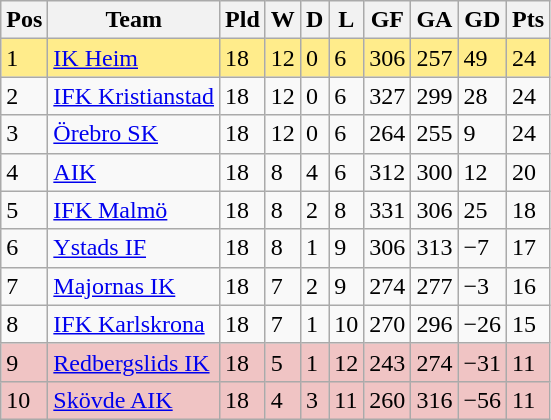<table class="wikitable">
<tr>
<th><span>Pos</span></th>
<th>Team</th>
<th><span>Pld</span></th>
<th><span>W</span></th>
<th><span>D</span></th>
<th><span>L</span></th>
<th><span>GF</span></th>
<th><span>GA</span></th>
<th><span>GD</span></th>
<th><span>Pts</span></th>
</tr>
<tr style="background:#ffec8b">
<td>1</td>
<td><a href='#'>IK Heim</a></td>
<td>18</td>
<td>12</td>
<td>0</td>
<td>6</td>
<td>306</td>
<td>257</td>
<td>49</td>
<td>24</td>
</tr>
<tr>
<td>2</td>
<td><a href='#'>IFK Kristianstad</a></td>
<td>18</td>
<td>12</td>
<td>0</td>
<td>6</td>
<td>327</td>
<td>299</td>
<td>28</td>
<td>24</td>
</tr>
<tr>
<td>3</td>
<td><a href='#'>Örebro SK</a></td>
<td>18</td>
<td>12</td>
<td>0</td>
<td>6</td>
<td>264</td>
<td>255</td>
<td>9</td>
<td>24</td>
</tr>
<tr>
<td>4</td>
<td><a href='#'>AIK</a></td>
<td>18</td>
<td>8</td>
<td>4</td>
<td>6</td>
<td>312</td>
<td>300</td>
<td>12</td>
<td>20</td>
</tr>
<tr>
<td>5</td>
<td><a href='#'>IFK Malmö</a></td>
<td>18</td>
<td>8</td>
<td>2</td>
<td>8</td>
<td>331</td>
<td>306</td>
<td>25</td>
<td>18</td>
</tr>
<tr>
<td>6</td>
<td><a href='#'>Ystads IF</a></td>
<td>18</td>
<td>8</td>
<td>1</td>
<td>9</td>
<td>306</td>
<td>313</td>
<td>−7</td>
<td>17</td>
</tr>
<tr>
<td>7</td>
<td><a href='#'>Majornas IK</a></td>
<td>18</td>
<td>7</td>
<td>2</td>
<td>9</td>
<td>274</td>
<td>277</td>
<td>−3</td>
<td>16</td>
</tr>
<tr>
<td>8</td>
<td><a href='#'>IFK Karlskrona</a></td>
<td>18</td>
<td>7</td>
<td>1</td>
<td>10</td>
<td>270</td>
<td>296</td>
<td>−26</td>
<td>15</td>
</tr>
<tr align="left" style="background:#f0c4c4;">
<td>9</td>
<td><a href='#'>Redbergslids IK</a></td>
<td>18</td>
<td>5</td>
<td>1</td>
<td>12</td>
<td>243</td>
<td>274</td>
<td>−31</td>
<td>11</td>
</tr>
<tr align="left" style="background:#f0c4c4;">
<td>10</td>
<td><a href='#'>Skövde AIK</a></td>
<td>18</td>
<td>4</td>
<td>3</td>
<td>11</td>
<td>260</td>
<td>316</td>
<td>−56</td>
<td>11</td>
</tr>
</table>
